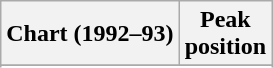<table class="wikitable sortable plainrowheaders">
<tr>
<th scope="col">Chart (1992–93)</th>
<th scope="col">Peak<br>position</th>
</tr>
<tr>
</tr>
<tr>
</tr>
<tr>
</tr>
<tr>
</tr>
<tr>
</tr>
<tr>
</tr>
<tr>
</tr>
<tr>
</tr>
<tr>
</tr>
<tr>
</tr>
<tr>
</tr>
<tr>
</tr>
<tr>
</tr>
</table>
